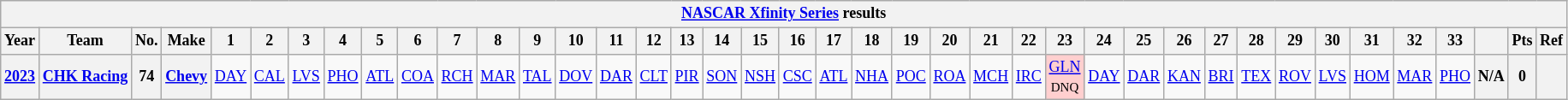<table class="wikitable" style="text-align:center; font-size:75%">
<tr>
<th colspan=40><a href='#'>NASCAR Xfinity Series</a> results</th>
</tr>
<tr>
<th>Year</th>
<th>Team</th>
<th>No.</th>
<th>Make</th>
<th>1</th>
<th>2</th>
<th>3</th>
<th>4</th>
<th>5</th>
<th>6</th>
<th>7</th>
<th>8</th>
<th>9</th>
<th>10</th>
<th>11</th>
<th>12</th>
<th>13</th>
<th>14</th>
<th>15</th>
<th>16</th>
<th>17</th>
<th>18</th>
<th>19</th>
<th>20</th>
<th>21</th>
<th>22</th>
<th>23</th>
<th>24</th>
<th>25</th>
<th>26</th>
<th>27</th>
<th>28</th>
<th>29</th>
<th>30</th>
<th>31</th>
<th>32</th>
<th>33</th>
<th></th>
<th>Pts</th>
<th>Ref</th>
</tr>
<tr>
<th><a href='#'>2023</a></th>
<th><a href='#'>CHK Racing</a></th>
<th>74</th>
<th><a href='#'>Chevy</a></th>
<td><a href='#'>DAY</a></td>
<td><a href='#'>CAL</a></td>
<td><a href='#'>LVS</a></td>
<td><a href='#'>PHO</a></td>
<td><a href='#'>ATL</a></td>
<td><a href='#'>COA</a></td>
<td><a href='#'>RCH</a></td>
<td><a href='#'>MAR</a></td>
<td><a href='#'>TAL</a></td>
<td><a href='#'>DOV</a></td>
<td><a href='#'>DAR</a></td>
<td><a href='#'>CLT</a></td>
<td><a href='#'>PIR</a></td>
<td><a href='#'>SON</a></td>
<td><a href='#'>NSH</a></td>
<td><a href='#'>CSC</a></td>
<td><a href='#'>ATL</a></td>
<td><a href='#'>NHA</a></td>
<td><a href='#'>POC</a></td>
<td><a href='#'>ROA</a></td>
<td><a href='#'>MCH</a></td>
<td><a href='#'>IRC</a></td>
<td style="background:#FFCFCF;"><a href='#'>GLN</a><br><small>DNQ</small></td>
<td><a href='#'>DAY</a></td>
<td><a href='#'>DAR</a></td>
<td><a href='#'>KAN</a></td>
<td><a href='#'>BRI</a></td>
<td><a href='#'>TEX</a></td>
<td><a href='#'>ROV</a></td>
<td><a href='#'>LVS</a></td>
<td><a href='#'>HOM</a></td>
<td><a href='#'>MAR</a></td>
<td><a href='#'>PHO</a></td>
<th>N/A</th>
<th>0</th>
<th></th>
</tr>
</table>
